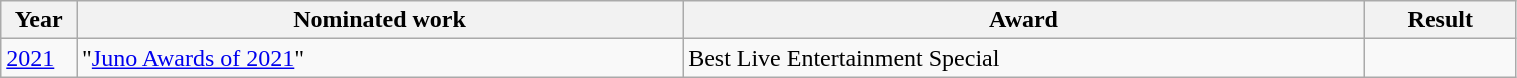<table class="wikitable" style="width: 80%;">
<tr>
<th style="width: 5%;">Year</th>
<th style="width: 40%;">Nominated work</th>
<th style="width: 45%;">Award</th>
<th style="width: 10%;">Result</th>
</tr>
<tr>
<td><a href='#'>2021</a></td>
<td>"<a href='#'>Juno Awards of 2021</a>"</td>
<td>Best Live Entertainment Special</td>
<td></td>
</tr>
</table>
